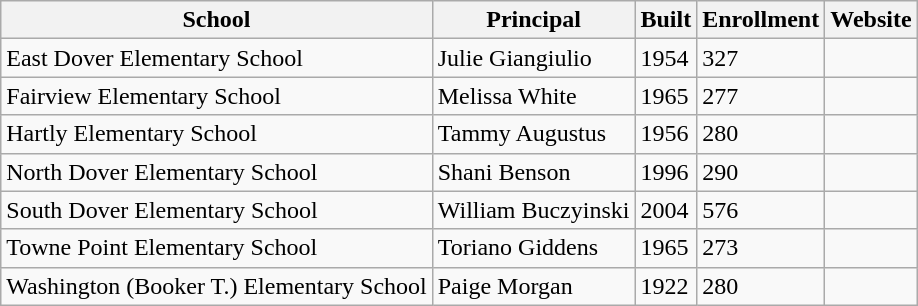<table class="wikitable" border="1">
<tr>
<th>School</th>
<th>Principal</th>
<th>Built</th>
<th>Enrollment</th>
<th>Website</th>
</tr>
<tr>
<td>East Dover Elementary School</td>
<td>Julie Giangiulio</td>
<td>1954</td>
<td>327</td>
<td></td>
</tr>
<tr>
<td>Fairview Elementary School</td>
<td>Melissa White</td>
<td>1965</td>
<td>277</td>
<td></td>
</tr>
<tr>
<td>Hartly Elementary School</td>
<td>Tammy Augustus</td>
<td>1956</td>
<td>280</td>
<td></td>
</tr>
<tr>
<td>North Dover Elementary School</td>
<td>Shani Benson</td>
<td>1996</td>
<td>290</td>
<td></td>
</tr>
<tr>
<td>South Dover Elementary School</td>
<td>William Buczyinski</td>
<td>2004</td>
<td>576</td>
<td></td>
</tr>
<tr>
<td>Towne Point Elementary School</td>
<td>Toriano Giddens</td>
<td>1965</td>
<td>273</td>
<td></td>
</tr>
<tr>
<td>Washington (Booker T.) Elementary School</td>
<td>Paige Morgan</td>
<td>1922</td>
<td>280</td>
<td></td>
</tr>
</table>
